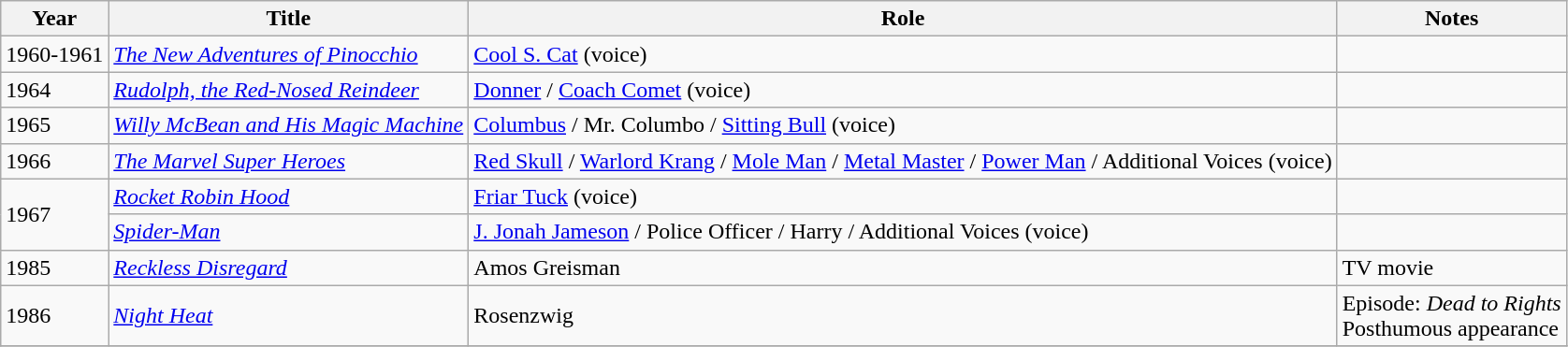<table class="wikitable">
<tr>
<th>Year</th>
<th>Title</th>
<th>Role</th>
<th>Notes</th>
</tr>
<tr>
<td>1960-1961</td>
<td><em><a href='#'>The New Adventures of Pinocchio</a></em></td>
<td><a href='#'>Cool S. Cat</a> (voice)</td>
<td></td>
</tr>
<tr>
<td>1964</td>
<td><em><a href='#'>Rudolph, the Red-Nosed Reindeer</a></em></td>
<td><a href='#'>Donner</a> / <a href='#'>Coach Comet</a> (voice)</td>
<td></td>
</tr>
<tr>
<td>1965</td>
<td><em><a href='#'>Willy McBean and His Magic Machine</a></em></td>
<td><a href='#'>Columbus</a> / Mr. Columbo / <a href='#'>Sitting Bull</a> (voice)</td>
<td></td>
</tr>
<tr>
<td>1966</td>
<td><em><a href='#'>The Marvel Super Heroes</a></em></td>
<td><a href='#'>Red Skull</a> / <a href='#'>Warlord Krang</a> / <a href='#'>Mole Man</a> / <a href='#'>Metal Master</a> / <a href='#'>Power Man</a> / Additional Voices  (voice)</td>
<td></td>
</tr>
<tr>
<td rowspan=2>1967</td>
<td><em><a href='#'>Rocket Robin Hood</a></em></td>
<td><a href='#'>Friar Tuck</a> (voice)</td>
<td></td>
</tr>
<tr>
<td><em><a href='#'>Spider-Man</a></em></td>
<td><a href='#'>J. Jonah Jameson</a> / Police Officer / Harry / Additional Voices  (voice)</td>
<td></td>
</tr>
<tr>
<td>1985</td>
<td><em><a href='#'>Reckless Disregard</a></em></td>
<td>Amos Greisman</td>
<td>TV movie</td>
</tr>
<tr>
<td>1986</td>
<td><em><a href='#'>Night Heat</a></em></td>
<td>Rosenzwig</td>
<td>Episode: <em>Dead to Rights</em><br>Posthumous appearance</td>
</tr>
<tr>
</tr>
</table>
